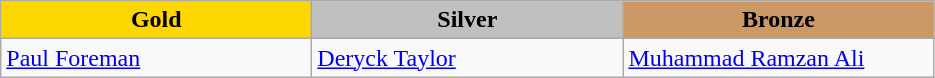<table class="wikitable" style="text-align:left">
<tr align="center">
<td width=200 bgcolor=gold><strong>Gold</strong></td>
<td width=200 bgcolor=silver><strong>Silver</strong></td>
<td width=200 bgcolor=CC9966><strong>Bronze</strong></td>
</tr>
<tr>
<td><a href='#'>Paul Foreman</a><br><em></em></td>
<td><a href='#'>Deryck Taylor</a><br><em></em></td>
<td><a href='#'>Muhammad Ramzan Ali</a><br><em></em></td>
</tr>
</table>
